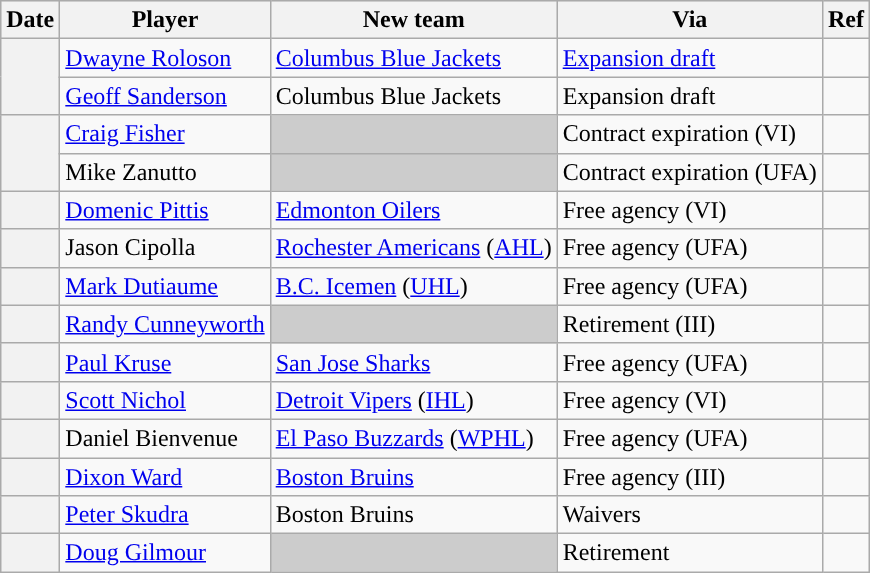<table class="wikitable plainrowheaders">
<tr style="background:#ddd; text-align:center;">
<th>Date</th>
<th>Player</th>
<th>New team</th>
<th>Via</th>
<th>Ref</th>
</tr>
<tr>
<th scope="row" rowspan=2></th>
<td><a href='#'>Dwayne Roloson</a></td>
<td><a href='#'>Columbus Blue Jackets</a></td>
<td><a href='#'>Expansion draft</a></td>
<td></td>
</tr>
<tr>
<td><a href='#'>Geoff Sanderson</a></td>
<td>Columbus Blue Jackets</td>
<td>Expansion draft</td>
<td></td>
</tr>
<tr>
<th scope="row" rowspan=2></th>
<td><a href='#'>Craig Fisher</a></td>
<td style="background:#ccc"></td>
<td>Contract expiration (VI)</td>
<td></td>
</tr>
<tr>
<td>Mike Zanutto</td>
<td style="background:#ccc"></td>
<td>Contract expiration (UFA)</td>
<td></td>
</tr>
<tr>
<th scope="row"></th>
<td><a href='#'>Domenic Pittis</a></td>
<td><a href='#'>Edmonton Oilers</a></td>
<td>Free agency (VI)</td>
<td></td>
</tr>
<tr>
<th scope="row"></th>
<td>Jason Cipolla</td>
<td><a href='#'>Rochester Americans</a> (<a href='#'>AHL</a>)</td>
<td>Free agency (UFA)</td>
<td></td>
</tr>
<tr>
<th scope="row"></th>
<td><a href='#'>Mark Dutiaume</a></td>
<td><a href='#'>B.C. Icemen</a> (<a href='#'>UHL</a>)</td>
<td>Free agency (UFA)</td>
<td></td>
</tr>
<tr>
<th scope="row"></th>
<td><a href='#'>Randy Cunneyworth</a></td>
<td style="background:#ccc"></td>
<td>Retirement (III)</td>
<td></td>
</tr>
<tr>
<th scope="row"></th>
<td><a href='#'>Paul Kruse</a></td>
<td><a href='#'>San Jose Sharks</a></td>
<td>Free agency (UFA)</td>
<td></td>
</tr>
<tr>
<th scope="row"></th>
<td><a href='#'>Scott Nichol</a></td>
<td><a href='#'>Detroit Vipers</a> (<a href='#'>IHL</a>)</td>
<td>Free agency (VI)</td>
<td></td>
</tr>
<tr>
<th scope="row"></th>
<td>Daniel Bienvenue</td>
<td><a href='#'>El Paso Buzzards</a> (<a href='#'>WPHL</a>)</td>
<td>Free agency (UFA)</td>
<td></td>
</tr>
<tr>
<th scope="row"></th>
<td><a href='#'>Dixon Ward</a></td>
<td><a href='#'>Boston Bruins</a></td>
<td>Free agency (III)</td>
<td></td>
</tr>
<tr>
<th scope="row"></th>
<td><a href='#'>Peter Skudra</a></td>
<td>Boston Bruins</td>
<td>Waivers</td>
<td></td>
</tr>
<tr>
<th scope="row"></th>
<td><a href='#'>Doug Gilmour</a></td>
<td style="background:#ccc"></td>
<td>Retirement</td>
<td></td>
</tr>
</table>
